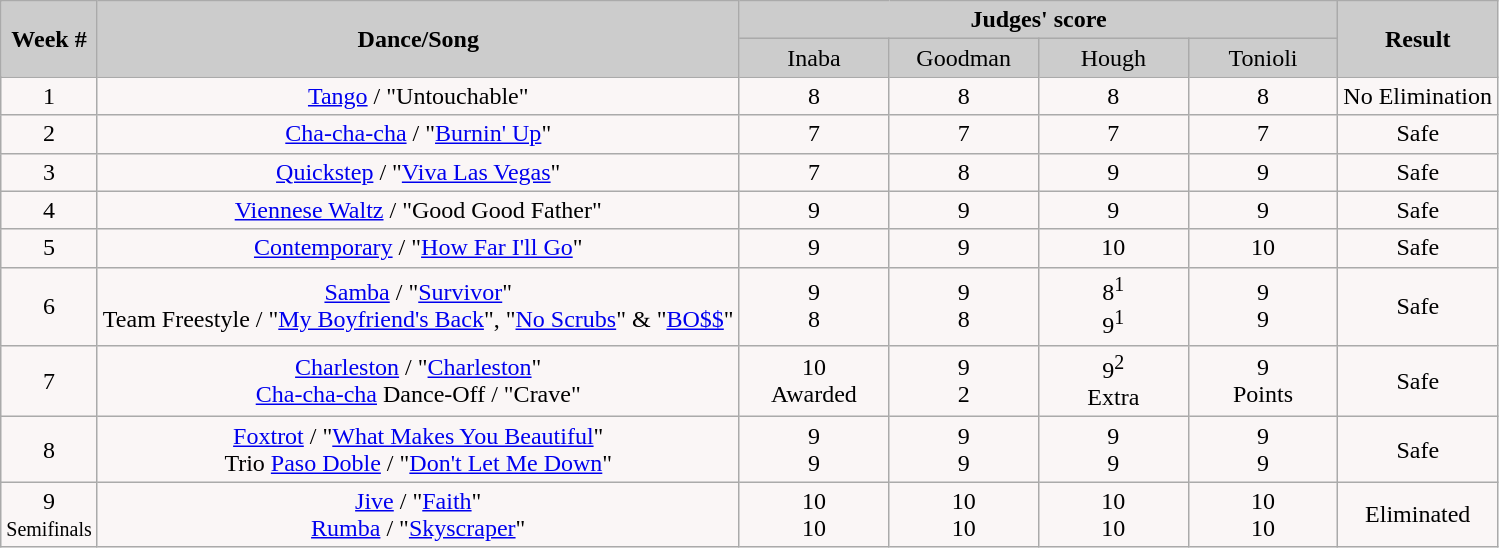<table class="wikitable" style="float:left;">
<tr style="text-align:Center; background:#ccc;">
<td rowspan="2"><strong>Week #</strong></td>
<td rowspan="2"><strong>Dance/Song</strong></td>
<td colspan="4"><strong>Judges' score</strong></td>
<td rowspan="2"><strong>Result</strong></td>
</tr>
<tr style="text-align:center; background:#ccc;">
<td style="width:10%; ">Inaba</td>
<td style="width:10%; ">Goodman</td>
<td style="width:10%; ">Hough</td>
<td style="width:10%; ">Tonioli</td>
</tr>
<tr style="text-align:center; background:#faf6f6;">
<td>1</td>
<td><a href='#'>Tango</a> / "Untouchable"</td>
<td>8</td>
<td>8</td>
<td>8</td>
<td>8</td>
<td>No Elimination</td>
</tr>
<tr style="text-align:center; background:#faf6f6;">
<td>2</td>
<td><a href='#'>Cha-cha-cha</a> / "<a href='#'>Burnin' Up</a>"</td>
<td>7</td>
<td>7</td>
<td>7</td>
<td>7</td>
<td>Safe</td>
</tr>
<tr style="text-align:center; background:#faf6f6;">
<td>3</td>
<td><a href='#'>Quickstep</a> / "<a href='#'>Viva Las Vegas</a>"</td>
<td>7</td>
<td>8</td>
<td>9</td>
<td>9</td>
<td>Safe</td>
</tr>
<tr style="text-align:center; background:#faf6f6;">
<td>4</td>
<td><a href='#'>Viennese Waltz</a> / "Good Good Father"</td>
<td>9</td>
<td>9</td>
<td>9</td>
<td>9</td>
<td>Safe</td>
</tr>
<tr style="text-align:center; background:#faf6f6;">
<td>5</td>
<td><a href='#'>Contemporary</a> / "<a href='#'>How Far I'll Go</a>"</td>
<td>9</td>
<td>9</td>
<td>10</td>
<td>10</td>
<td>Safe</td>
</tr>
<tr style="text-align:center; background:#faf6f6;">
<td>6</td>
<td><a href='#'>Samba</a> / "<a href='#'>Survivor</a>"<br>Team Freestyle / "<a href='#'>My Boyfriend's Back</a>", "<a href='#'>No Scrubs</a>" & "<a href='#'>BO$$</a>"</td>
<td>9<br>8</td>
<td>9<br>8</td>
<td>8<sup>1</sup><br>9<sup>1</sup></td>
<td>9<br>9</td>
<td>Safe</td>
</tr>
<tr style="text-align:center; background:#faf6f6;">
<td>7</td>
<td><a href='#'>Charleston</a> / "<a href='#'>Charleston</a>"<br><a href='#'>Cha-cha-cha</a> Dance-Off / "Crave"</td>
<td>10<br>Awarded</td>
<td>9<br>2</td>
<td>9<sup>2</sup><br>Extra</td>
<td>9<br>Points</td>
<td>Safe</td>
</tr>
<tr style="text-align:center; background:#faf6f6;">
<td>8</td>
<td><a href='#'>Foxtrot</a> / "<a href='#'>What Makes You Beautiful</a>"<br>Trio <a href='#'>Paso Doble</a> / "<a href='#'>Don't Let Me Down</a>"</td>
<td>9<br>9</td>
<td>9<br>9</td>
<td>9<br>9</td>
<td>9<br>9</td>
<td>Safe</td>
</tr>
<tr style="text-align:center; background:#faf6f6;">
<td>9 <br><small>Semifinals</small></td>
<td><a href='#'>Jive</a> / "<a href='#'>Faith</a>"<br><a href='#'>Rumba</a> / "<a href='#'>Skyscraper</a>"</td>
<td>10<br>10</td>
<td>10<br>10</td>
<td>10<br>10</td>
<td>10<br>10</td>
<td>Eliminated</td>
</tr>
</table>
